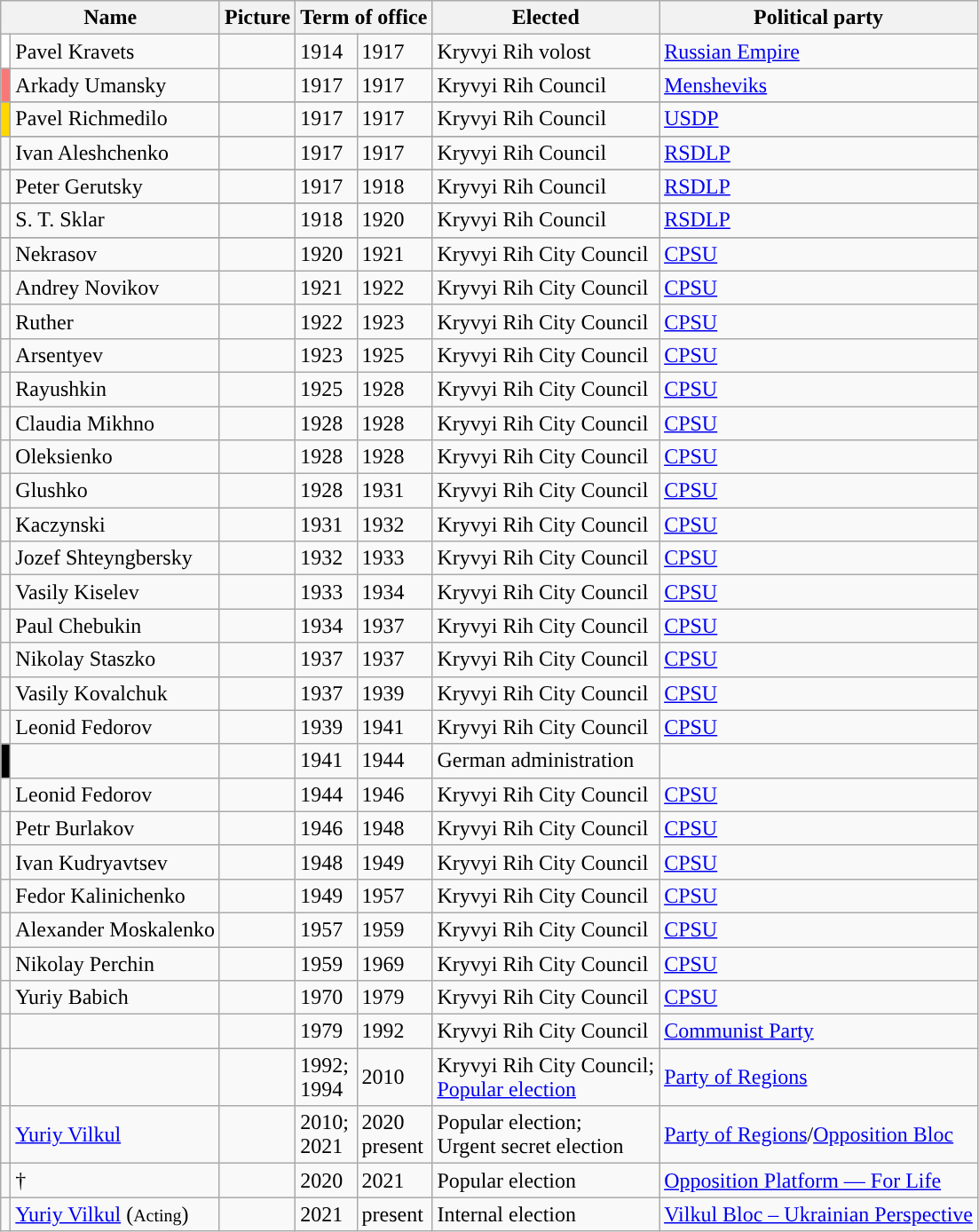<table class="wikitable">
<tr>
<th colspan=2>Name</th>
<th>Picture</th>
<th colspan=2>Term of office</th>
<th>Elected</th>
<th>Political party</th>
</tr>
<tr>
<td style="background-color:#Ffffff"></td>
<td>Pavel Kravets</td>
<td></td>
<td>1914</td>
<td>1917</td>
<td>Kryvyi Rih volost</td>
<td><a href='#'>Russian Empire</a></td>
</tr>
<tr>
<td style="background-color:#F87777"></td>
<td>Arkady Umansky</td>
<td></td>
<td>1917</td>
<td>1917</td>
<td>Kryvyi Rih Council</td>
<td><a href='#'>Mensheviks</a></td>
</tr>
<tr>
</tr>
<tr>
<td style="background-color:#ffd700"></td>
<td>Pavel Richmedilo</td>
<td></td>
<td>1917</td>
<td>1917</td>
<td>Kryvyi Rih Council</td>
<td><a href='#'>USDP</a></td>
</tr>
<tr>
</tr>
<tr>
<td style="background-color:"></td>
<td>Ivan Aleshchenko</td>
<td></td>
<td>1917</td>
<td>1917</td>
<td>Kryvyi Rih Council</td>
<td><a href='#'>RSDLP</a></td>
</tr>
<tr>
</tr>
<tr>
<td style="background-color:"></td>
<td>Peter Gerutsky</td>
<td></td>
<td>1917</td>
<td>1918</td>
<td>Kryvyi Rih Council</td>
<td><a href='#'>RSDLP</a></td>
</tr>
<tr>
</tr>
<tr>
<td style="background-color:"></td>
<td>S. T. Sklar</td>
<td></td>
<td>1918</td>
<td>1920</td>
<td>Kryvyi Rih Council</td>
<td><a href='#'>RSDLP</a></td>
</tr>
<tr>
</tr>
<tr>
<td style="background-color:"></td>
<td>Nekrasov</td>
<td></td>
<td>1920</td>
<td>1921</td>
<td>Kryvyi Rih City Council</td>
<td><a href='#'>CPSU</a></td>
</tr>
<tr>
<td style="background-color:"></td>
<td>Andrey Novikov</td>
<td></td>
<td>1921</td>
<td>1922</td>
<td>Kryvyi Rih City Council</td>
<td><a href='#'>CPSU</a></td>
</tr>
<tr>
<td style="background-color:"></td>
<td>Ruther</td>
<td></td>
<td>1922</td>
<td>1923</td>
<td>Kryvyi Rih City Council</td>
<td><a href='#'>CPSU</a></td>
</tr>
<tr>
<td style="background-color:"></td>
<td>Arsentyev</td>
<td></td>
<td>1923</td>
<td>1925</td>
<td>Kryvyi Rih City Council</td>
<td><a href='#'>CPSU</a></td>
</tr>
<tr>
<td style="background-color:"></td>
<td>Rayushkin</td>
<td></td>
<td>1925</td>
<td>1928</td>
<td>Kryvyi Rih City Council</td>
<td><a href='#'>CPSU</a></td>
</tr>
<tr>
<td style="background-color:"></td>
<td>Claudia Mikhno</td>
<td></td>
<td>1928</td>
<td>1928</td>
<td>Kryvyi Rih City Council</td>
<td><a href='#'>CPSU</a></td>
</tr>
<tr>
<td style="background-color:"></td>
<td>Oleksienko</td>
<td></td>
<td>1928</td>
<td>1928</td>
<td>Kryvyi Rih City Council</td>
<td><a href='#'>CPSU</a></td>
</tr>
<tr>
<td style="background-color:"></td>
<td>Glushko</td>
<td></td>
<td>1928</td>
<td>1931</td>
<td>Kryvyi Rih City Council</td>
<td><a href='#'>CPSU</a></td>
</tr>
<tr>
<td style="background-color:"></td>
<td>Kaczynski</td>
<td></td>
<td>1931</td>
<td>1932</td>
<td>Kryvyi Rih City Council</td>
<td><a href='#'>CPSU</a></td>
</tr>
<tr>
<td style="background-color:"></td>
<td>Jozef Shteyngbersky</td>
<td></td>
<td>1932</td>
<td>1933</td>
<td>Kryvyi Rih City Council</td>
<td><a href='#'>CPSU</a></td>
</tr>
<tr>
<td style="background-color:"></td>
<td>Vasily Kiselev</td>
<td></td>
<td>1933</td>
<td>1934</td>
<td>Kryvyi Rih City Council</td>
<td><a href='#'>CPSU</a></td>
</tr>
<tr>
<td style="background-color:"></td>
<td>Paul Chebukin</td>
<td></td>
<td>1934</td>
<td>1937</td>
<td>Kryvyi Rih City Council</td>
<td><a href='#'>CPSU</a></td>
</tr>
<tr>
<td style="background-color:"></td>
<td>Nikolay Staszko</td>
<td></td>
<td>1937</td>
<td>1937</td>
<td>Kryvyi Rih City Council</td>
<td><a href='#'>CPSU</a></td>
</tr>
<tr>
<td style="background-color:"></td>
<td>Vasily Kovalchuk</td>
<td></td>
<td>1937</td>
<td>1939</td>
<td>Kryvyi Rih City Council</td>
<td><a href='#'>CPSU</a></td>
</tr>
<tr>
<td style="background-color:"></td>
<td>Leonid Fedorov</td>
<td></td>
<td>1939</td>
<td>1941</td>
<td>Kryvyi Rih City Council</td>
<td><a href='#'>CPSU</a></td>
</tr>
<tr>
<td style="background-color:#000000"></td>
<td></td>
<td></td>
<td>1941</td>
<td>1944</td>
<td>German administration</td>
<td></td>
</tr>
<tr>
<td style="background-color:"></td>
<td>Leonid Fedorov</td>
<td></td>
<td>1944</td>
<td>1946</td>
<td>Kryvyi Rih City Council</td>
<td><a href='#'>CPSU</a></td>
</tr>
<tr>
<td style="background-color:"></td>
<td>Petr Burlakov</td>
<td></td>
<td>1946</td>
<td>1948</td>
<td>Kryvyi Rih City Council</td>
<td><a href='#'>CPSU</a></td>
</tr>
<tr>
<td style="background-color:"></td>
<td>Ivan Kudryavtsev</td>
<td></td>
<td>1948</td>
<td>1949</td>
<td>Kryvyi Rih City Council</td>
<td><a href='#'>CPSU</a></td>
</tr>
<tr>
<td style="background-color:"></td>
<td>Fedor Kalinichenko</td>
<td></td>
<td>1949</td>
<td>1957</td>
<td>Kryvyi Rih City Council</td>
<td><a href='#'>CPSU</a></td>
</tr>
<tr>
<td style="background-color:"></td>
<td>Alexander Moskalenko</td>
<td></td>
<td>1957</td>
<td>1959</td>
<td>Kryvyi Rih City Council</td>
<td><a href='#'>CPSU</a></td>
</tr>
<tr>
<td style="background-color:"></td>
<td>Nikolay Perchin</td>
<td></td>
<td>1959</td>
<td>1969</td>
<td>Kryvyi Rih City Council</td>
<td><a href='#'>CPSU</a></td>
</tr>
<tr>
<td style="background-color:"></td>
<td>Yuriy Babich</td>
<td></td>
<td>1970</td>
<td>1979</td>
<td>Kryvyi Rih City Council</td>
<td><a href='#'>CPSU</a></td>
</tr>
<tr>
<td style="background-color: "></td>
<td></td>
<td></td>
<td>1979</td>
<td>1992</td>
<td>Kryvyi Rih City Council</td>
<td><a href='#'>Communist Party</a></td>
</tr>
<tr>
<td style="background-color: "></td>
<td></td>
<td></td>
<td>1992;<br>1994</td>
<td>2010</td>
<td>Kryvyi Rih City Council;<br><a href='#'>Popular election</a></td>
<td><a href='#'>Party of Regions</a></td>
</tr>
<tr>
<td style="background-color: "></td>
<td><a href='#'>Yuriy Vilkul</a></td>
<td></td>
<td>2010;<br>2021</td>
<td>2020<br>present</td>
<td>Popular election;<br>Urgent secret election</td>
<td><a href='#'>Party of Regions</a>/<a href='#'>Opposition Bloc</a></td>
</tr>
<tr>
<td style="background-color: "></td>
<td>† </td>
<td></td>
<td>2020</td>
<td>2021 </td>
<td>Popular election</td>
<td><a href='#'>Opposition Platform — For Life</a></td>
</tr>
<tr>
<td style="background-color: "></td>
<td><a href='#'>Yuriy Vilkul</a> (<small>Acting</small>)</td>
<td></td>
<td>2021</td>
<td>present</td>
<td>Internal election</td>
<td><a href='#'>Vilkul Bloc – Ukrainian Perspective</a></td>
</tr>
</table>
